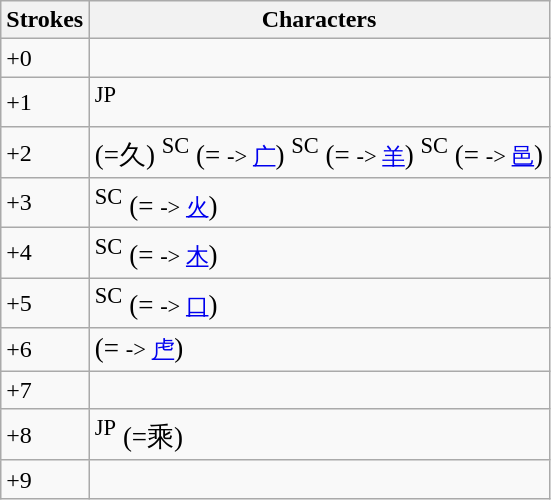<table class="wikitable">
<tr>
<th>Strokes</th>
<th>Characters</th>
</tr>
<tr --->
<td>+0</td>
<td style="font-size: large;">  </td>
</tr>
<tr --->
<td>+1</td>
<td style="font-size: large;">  <sup>JP</sup></td>
</tr>
<tr --->
<td>+2</td>
<td style="font-size: large;">  (=久)  <sup>SC</sup> (=  <small>-> <a href='#'>广</a></small>) <sup>SC</sup> (= <small>-> <a href='#'>羊</a></small>)   <sup>SC</sup> (= <small>-> <a href='#'>邑</a></small>)</td>
</tr>
<tr --->
<td>+3</td>
<td style="font-size: large;"><sup>SC</sup> (= <small>-> <a href='#'>火</a></small>) </td>
</tr>
<tr --->
<td>+4</td>
<td style="font-size: large;">  <sup>SC</sup> (= <small>-> <a href='#'>木</a></small>)</td>
</tr>
<tr --->
<td>+5</td>
<td style="font-size: large;">    <sup>SC</sup> (= <small>-> <a href='#'>口</a></small>)</td>
</tr>
<tr --->
<td>+6</td>
<td style="font-size: large;"> (= <small>-> <a href='#'>虍</a></small>)</td>
</tr>
<tr --->
<td>+7</td>
<td style="font-size: large;"></td>
</tr>
<tr --->
<td>+8</td>
<td style="font-size: large;"><sup>JP</sup> (=乘)</td>
</tr>
<tr --->
<td>+9</td>
<td style="font-size: large;"></td>
</tr>
</table>
